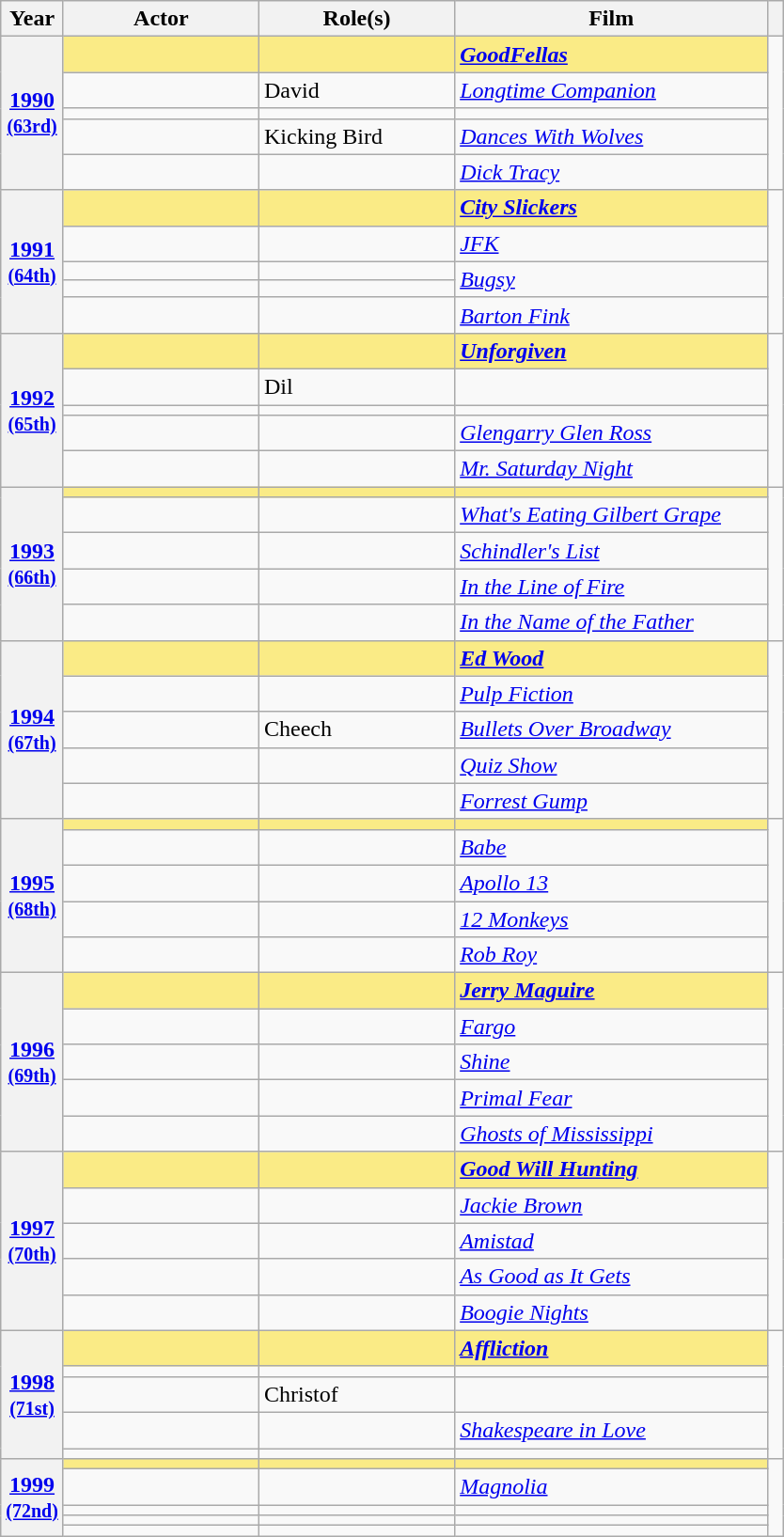<table class="wikitable sortable" style="text-align:left;">
<tr>
<th scope="col" style="width:8%;">Year</th>
<th scope="col" style="width:25%;">Actor</th>
<th scope="col" style="width:25%;">Role(s)</th>
<th scope="col" style="width:40%;">Film</th>
<th scope="col" style="width:2%;" class="unsortable"></th>
</tr>
<tr>
<th scope="row" rowspan=5 style="text-align:center"><a href='#'>1990</a> <br><small><a href='#'>(63rd)</a> </small></th>
<td style="background:#FAEB86"><strong> </strong></td>
<td style="background:#FAEB86"><strong></strong></td>
<td style="background:#FAEB86"><strong><em><a href='#'>GoodFellas</a></em></strong></td>
<td rowspan=5></td>
</tr>
<tr>
<td></td>
<td>David</td>
<td><em><a href='#'>Longtime Companion</a></em></td>
</tr>
<tr>
<td></td>
<td></td>
<td><em></em></td>
</tr>
<tr>
<td></td>
<td>Kicking Bird</td>
<td><em><a href='#'>Dances With Wolves</a></em></td>
</tr>
<tr>
<td></td>
<td></td>
<td><em><a href='#'>Dick Tracy</a></em></td>
</tr>
<tr>
<th scope="row" rowspan=5 style="text-align:center"><a href='#'>1991</a> <br><small><a href='#'>(64th)</a> </small></th>
<td style="background:#FAEB86"><strong> </strong></td>
<td style="background:#FAEB86"><strong></strong></td>
<td style="background:#FAEB86"><strong><em><a href='#'>City Slickers</a></em></strong></td>
<td rowspan=5></td>
</tr>
<tr>
<td></td>
<td></td>
<td><em><a href='#'>JFK</a></em></td>
</tr>
<tr>
<td></td>
<td></td>
<td rowspan="2"><em><a href='#'>Bugsy</a></em></td>
</tr>
<tr>
<td></td>
<td></td>
</tr>
<tr>
<td></td>
<td></td>
<td><em><a href='#'>Barton Fink</a></em></td>
</tr>
<tr>
<th scope="row" rowspan=5 style="text-align:center"><a href='#'>1992</a> <br><small><a href='#'>(65th)</a> </small></th>
<td style="background:#FAEB86"><strong> </strong></td>
<td style="background:#FAEB86"><strong></strong></td>
<td style="background:#FAEB86"><strong><em><a href='#'>Unforgiven</a></em></strong></td>
<td rowspan=5></td>
</tr>
<tr>
<td></td>
<td>Dil</td>
<td><em></em></td>
</tr>
<tr>
<td></td>
<td></td>
<td><em></em></td>
</tr>
<tr>
<td></td>
<td></td>
<td><em><a href='#'>Glengarry Glen Ross</a></em></td>
</tr>
<tr>
<td></td>
<td></td>
<td><em><a href='#'>Mr. Saturday Night</a></em></td>
</tr>
<tr>
<th scope="row" rowspan=5 style="text-align:center"><a href='#'>1993</a> <br><small><a href='#'>(66th)</a> </small></th>
<td style="background:#FAEB86"><strong> </strong></td>
<td style="background:#FAEB86"><strong></strong></td>
<td style="background:#FAEB86"><strong><em></em></strong></td>
<td rowspan=5></td>
</tr>
<tr>
<td></td>
<td></td>
<td><em><a href='#'>What's Eating Gilbert Grape</a></em></td>
</tr>
<tr>
<td></td>
<td></td>
<td><em><a href='#'>Schindler's List</a></em></td>
</tr>
<tr>
<td></td>
<td></td>
<td><em><a href='#'>In the Line of Fire</a></em></td>
</tr>
<tr>
<td></td>
<td></td>
<td><em><a href='#'>In the Name of the Father</a></em></td>
</tr>
<tr>
<th scope="row" rowspan=5 style="text-align:center"><a href='#'>1994</a> <br><small><a href='#'>(67th)</a> </small></th>
<td style="background:#FAEB86"><strong> </strong></td>
<td style="background:#FAEB86"><strong></strong></td>
<td style="background:#FAEB86"><strong><em><a href='#'>Ed Wood</a></em></strong></td>
<td rowspan=5></td>
</tr>
<tr>
<td></td>
<td></td>
<td><em><a href='#'>Pulp Fiction</a></em></td>
</tr>
<tr>
<td></td>
<td>Cheech</td>
<td><em><a href='#'>Bullets Over Broadway</a></em></td>
</tr>
<tr>
<td></td>
<td></td>
<td><em><a href='#'>Quiz Show</a></em></td>
</tr>
<tr>
<td></td>
<td></td>
<td><em><a href='#'>Forrest Gump</a></em></td>
</tr>
<tr>
<th scope="row" rowspan=5 style="text-align:center"><a href='#'>1995</a> <br><small><a href='#'>(68th)</a> </small></th>
<td style="background:#FAEB86"><strong> </strong></td>
<td style="background:#FAEB86"><strong></strong></td>
<td style="background:#FAEB86"><strong><em></em></strong></td>
<td rowspan=5></td>
</tr>
<tr>
<td></td>
<td></td>
<td><em><a href='#'>Babe</a></em></td>
</tr>
<tr>
<td></td>
<td></td>
<td><em><a href='#'>Apollo 13</a></em></td>
</tr>
<tr>
<td></td>
<td></td>
<td><em><a href='#'>12 Monkeys</a></em></td>
</tr>
<tr>
<td></td>
<td></td>
<td><em><a href='#'>Rob Roy</a></em></td>
</tr>
<tr>
<th scope="row" rowspan=5 style="text-align:center"><a href='#'>1996</a> <br><small><a href='#'>(69th)</a> </small></th>
<td style="background:#FAEB86"><strong> </strong></td>
<td style="background:#FAEB86"><strong></strong></td>
<td style="background:#FAEB86"><strong><em><a href='#'>Jerry Maguire</a></em></strong></td>
<td rowspan=5></td>
</tr>
<tr>
<td></td>
<td></td>
<td><em><a href='#'>Fargo</a></em></td>
</tr>
<tr>
<td></td>
<td></td>
<td><em><a href='#'>Shine</a></em></td>
</tr>
<tr>
<td></td>
<td></td>
<td><em><a href='#'>Primal Fear</a></em></td>
</tr>
<tr>
<td></td>
<td></td>
<td><em><a href='#'>Ghosts of Mississippi</a></em></td>
</tr>
<tr>
<th scope="row" rowspan=5 style="text-align:center"><a href='#'>1997</a> <br><small><a href='#'>(70th)</a> </small></th>
<td style="background:#FAEB86"><strong> </strong></td>
<td style="background:#FAEB86"><strong></strong></td>
<td style="background:#FAEB86"><strong><em><a href='#'>Good Will Hunting</a></em></strong></td>
<td rowspan=5></td>
</tr>
<tr>
<td></td>
<td></td>
<td><em><a href='#'>Jackie Brown</a></em></td>
</tr>
<tr>
<td></td>
<td></td>
<td><em><a href='#'>Amistad</a></em></td>
</tr>
<tr>
<td></td>
<td></td>
<td><em><a href='#'>As Good as It Gets</a></em></td>
</tr>
<tr>
<td></td>
<td></td>
<td><em><a href='#'>Boogie Nights</a></em></td>
</tr>
<tr>
<th scope="row" rowspan=5 style="text-align:center"><a href='#'>1998</a> <br><small><a href='#'>(71st)</a> </small></th>
<td style="background:#FAEB86"><strong> </strong></td>
<td style="background:#FAEB86"><strong></strong></td>
<td style="background:#FAEB86"><strong><em><a href='#'>Affliction</a></em></strong></td>
<td rowspan=5></td>
</tr>
<tr>
<td></td>
<td></td>
<td><em></em></td>
</tr>
<tr>
<td></td>
<td>Christof</td>
<td><em></em></td>
</tr>
<tr>
<td></td>
<td></td>
<td><em><a href='#'>Shakespeare in Love</a></em></td>
</tr>
<tr>
<td></td>
<td></td>
<td><em></em></td>
</tr>
<tr>
<th scope="row" rowspan=5 style="text-align:center"><a href='#'>1999</a> <br><small><a href='#'>(72nd)</a> </small></th>
<td style="background:#FAEB86"><strong> </strong></td>
<td style="background:#FAEB86"><strong></strong></td>
<td style="background:#FAEB86"><strong><em></em></strong></td>
<td rowspan=5></td>
</tr>
<tr>
<td></td>
<td></td>
<td><em><a href='#'>Magnolia</a></em></td>
</tr>
<tr>
<td></td>
<td></td>
<td><em></em></td>
</tr>
<tr>
<td></td>
<td></td>
<td><em></em></td>
</tr>
<tr>
<td></td>
<td></td>
<td><em></em></td>
</tr>
</table>
